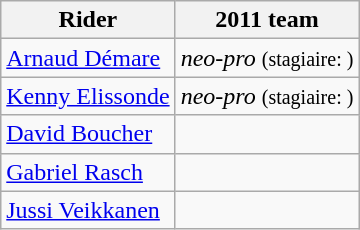<table class="wikitable">
<tr>
<th>Rider</th>
<th>2011 team</th>
</tr>
<tr>
<td><a href='#'>Arnaud Démare</a></td>
<td><em>neo-pro</em> <small>(stagiaire: )</small></td>
</tr>
<tr>
<td><a href='#'>Kenny Elissonde</a></td>
<td><em>neo-pro</em> <small>(stagiaire: )</small></td>
</tr>
<tr>
<td><a href='#'>David Boucher</a></td>
<td></td>
</tr>
<tr>
<td><a href='#'>Gabriel Rasch</a></td>
<td></td>
</tr>
<tr>
<td><a href='#'>Jussi Veikkanen</a></td>
<td></td>
</tr>
</table>
